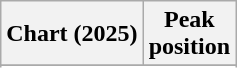<table class="wikitable sortable plainrowheaders" style="text-align:center">
<tr>
<th scope="col">Chart (2025)</th>
<th scope="col">Peak<br>position</th>
</tr>
<tr>
</tr>
<tr>
</tr>
<tr>
</tr>
<tr>
</tr>
<tr>
</tr>
<tr>
</tr>
<tr>
</tr>
<tr>
</tr>
<tr>
</tr>
<tr>
</tr>
<tr>
</tr>
</table>
